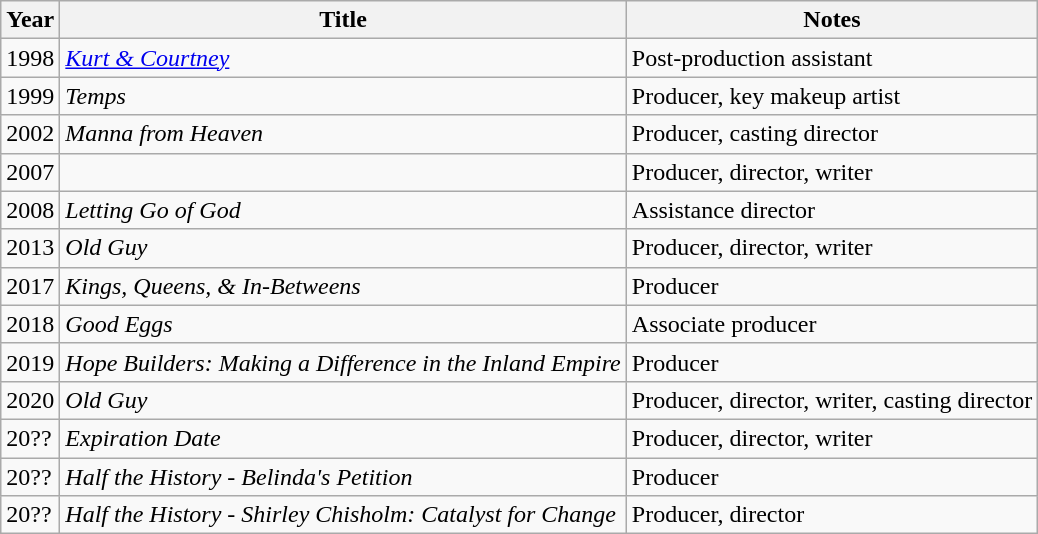<table class="wikitable sortable">
<tr>
<th>Year</th>
<th>Title</th>
<th class="unsortable">Notes</th>
</tr>
<tr>
<td>1998</td>
<td><em><a href='#'>Kurt & Courtney</a></em></td>
<td>Post-production assistant</td>
</tr>
<tr>
<td>1999</td>
<td><em>Temps</em></td>
<td>Producer, key makeup artist</td>
</tr>
<tr>
<td>2002</td>
<td><em>Manna from Heaven</em></td>
<td>Producer, casting director</td>
</tr>
<tr>
<td>2007</td>
<td><em></em></td>
<td>Producer, director, writer</td>
</tr>
<tr>
<td>2008</td>
<td><em>Letting Go of God</em></td>
<td>Assistance director</td>
</tr>
<tr>
<td>2013</td>
<td><em>Old Guy</em></td>
<td>Producer, director, writer</td>
</tr>
<tr>
<td>2017</td>
<td><em>Kings, Queens, & In-Betweens</em></td>
<td>Producer</td>
</tr>
<tr>
<td>2018</td>
<td><em>Good Eggs</em></td>
<td>Associate producer</td>
</tr>
<tr>
<td>2019</td>
<td><em>Hope Builders: Making a Difference in the Inland Empire</em></td>
<td>Producer</td>
</tr>
<tr>
<td>2020</td>
<td><em>Old Guy</em></td>
<td>Producer, director, writer, casting director</td>
</tr>
<tr>
<td>20??</td>
<td><em>Expiration Date</em></td>
<td>Producer, director, writer</td>
</tr>
<tr>
<td>20??</td>
<td><em>Half the History - Belinda's Petition</em></td>
<td>Producer</td>
</tr>
<tr>
<td>20??</td>
<td><em>Half the History - Shirley Chisholm: Catalyst for Change</em></td>
<td>Producer, director</td>
</tr>
</table>
